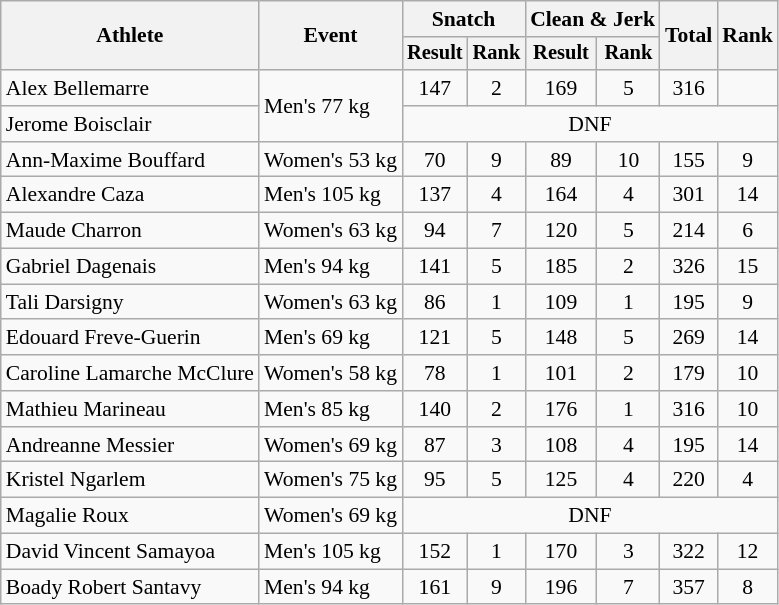<table class="wikitable" style="font-size:90%">
<tr>
<th rowspan="2">Athlete</th>
<th rowspan="2">Event</th>
<th colspan="2">Snatch</th>
<th colspan="2">Clean & Jerk</th>
<th rowspan="2">Total</th>
<th rowspan="2">Rank</th>
</tr>
<tr style="font-size:95%">
<th>Result</th>
<th>Rank</th>
<th>Result</th>
<th>Rank</th>
</tr>
<tr align=center>
<td align=left>Alex Bellemarre</td>
<td align=left rowspan=2>Men's 77 kg</td>
<td>147</td>
<td>2</td>
<td>169</td>
<td>5</td>
<td>316</td>
<td></td>
</tr>
<tr align=center>
<td align=left>Jerome Boisclair</td>
<td colspan=6>DNF</td>
</tr>
<tr align=center>
<td align=left>Ann-Maxime Bouffard</td>
<td align=left>Women's 53 kg</td>
<td>70</td>
<td>9</td>
<td>89</td>
<td>10</td>
<td>155</td>
<td>9</td>
</tr>
<tr align=center>
<td align=left>Alexandre Caza</td>
<td align=left>Men's 105 kg</td>
<td>137</td>
<td>4</td>
<td>164</td>
<td>4</td>
<td>301</td>
<td>14</td>
</tr>
<tr align=center>
<td align=left>Maude Charron</td>
<td align=left>Women's 63 kg</td>
<td>94</td>
<td>7</td>
<td>120</td>
<td>5</td>
<td>214</td>
<td>6</td>
</tr>
<tr align=center>
<td align=left>Gabriel Dagenais</td>
<td align=left>Men's 94 kg</td>
<td>141</td>
<td>5</td>
<td>185</td>
<td>2</td>
<td>326</td>
<td>15</td>
</tr>
<tr align=center>
<td align=left>Tali Darsigny</td>
<td align=left>Women's 63 kg</td>
<td>86</td>
<td>1</td>
<td>109</td>
<td>1</td>
<td>195</td>
<td>9</td>
</tr>
<tr align=center>
<td align=left>Edouard Freve-Guerin</td>
<td align=left>Men's 69 kg</td>
<td>121</td>
<td>5</td>
<td>148</td>
<td>5</td>
<td>269</td>
<td>14</td>
</tr>
<tr align=center>
<td align=left>Caroline Lamarche McClure</td>
<td align=left>Women's 58 kg</td>
<td>78</td>
<td>1</td>
<td>101</td>
<td>2</td>
<td>179</td>
<td>10</td>
</tr>
<tr align=center>
<td align=left>Mathieu Marineau</td>
<td align=left>Men's 85 kg</td>
<td>140</td>
<td>2</td>
<td>176</td>
<td>1</td>
<td>316</td>
<td>10</td>
</tr>
<tr align=center>
<td align=left>Andreanne Messier</td>
<td align=left>Women's 69 kg</td>
<td>87</td>
<td>3</td>
<td>108</td>
<td>4</td>
<td>195</td>
<td>14</td>
</tr>
<tr align=center>
<td align=left>Kristel Ngarlem</td>
<td align=left>Women's 75 kg</td>
<td>95</td>
<td>5</td>
<td>125</td>
<td>4</td>
<td>220</td>
<td>4</td>
</tr>
<tr align=center>
<td align=left>Magalie Roux</td>
<td align=left>Women's 69 kg</td>
<td colspan=6>DNF</td>
</tr>
<tr align=center>
<td align=left>David Vincent Samayoa</td>
<td align=left>Men's 105 kg</td>
<td>152</td>
<td>1</td>
<td>170</td>
<td>3</td>
<td>322</td>
<td>12</td>
</tr>
<tr align=center>
<td align=left>Boady Robert Santavy</td>
<td align=left>Men's 94 kg</td>
<td>161</td>
<td>9</td>
<td>196</td>
<td>7</td>
<td>357</td>
<td>8</td>
</tr>
</table>
